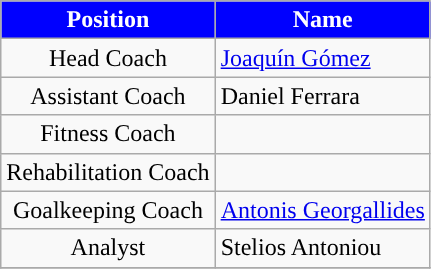<table class="wikitable plainrowheaders sortable">
<tr>
<th style="background:#0000FF; color:#FFFFFF; ">Position</th>
<th style="background:#0000FF; color:#FFFFFF; ">Name</th>
</tr>
<tr>
<td align=center>Head Coach</td>
<td align=left> <a href='#'>Joaquín Gómez</a></td>
</tr>
<tr>
<td align=center>Assistant Coach</td>
<td align=left> Daniel Ferrara</td>
</tr>
<tr>
<td align=center>Fitness Coach</td>
<td align=left></td>
</tr>
<tr>
<td align=center>Rehabilitation Coach</td>
<td align=left></td>
</tr>
<tr>
<td align=center>Goalkeeping Coach</td>
<td align=left> <a href='#'>Antonis Georgallides</a></td>
</tr>
<tr>
<td align=center>Analyst</td>
<td align=left> Stelios Antoniou</td>
</tr>
<tr>
</tr>
</table>
